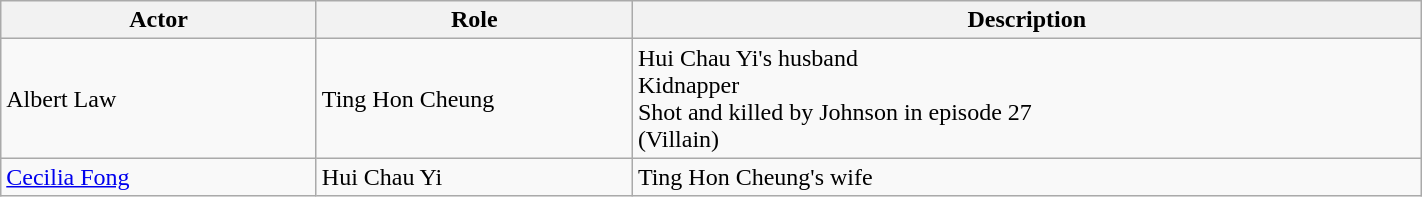<table class="wikitable" width="75%">
<tr>
<th style="width:6%">Actor</th>
<th style="width:6%">Role</th>
<th style="width:15%">Description</th>
</tr>
<tr>
<td>Albert Law</td>
<td>Ting Hon Cheung</td>
<td>Hui Chau Yi's husband<br>Kidnapper<br>Shot and killed by Johnson in episode 27<br>(Villain)</td>
</tr>
<tr>
<td><a href='#'>Cecilia Fong</a></td>
<td>Hui Chau Yi</td>
<td>Ting Hon Cheung's wife</td>
</tr>
</table>
